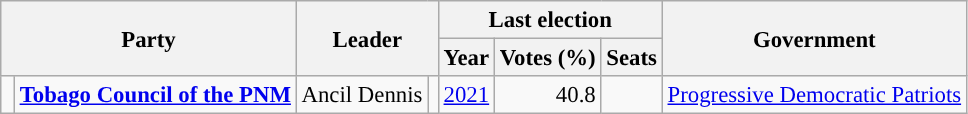<table class="wikitable" style="font-size:95%;">
<tr>
<th colspan="2" rowspan="2" style="width:140px">Party</th>
<th colspan="2" rowspan="2">Leader</th>
<th colspan="3">Last election</th>
<th rowspan="2">Government</th>
</tr>
<tr>
<th>Year</th>
<th>Votes (%)</th>
<th>Seats</th>
</tr>
<tr>
<td rowspan="2" style="width:2px;background:"></td>
<td><a href='#'><strong>Tobago Council of the PNM</strong></a></td>
<td rowspan="2">Ancil Dennis</td>
<td></td>
<td rowspan="2"><a href='#'>2021</a></td>
<td rowspan="2" style="text-align:right;">40.8</td>
<td rowspan="2"></td>
<td rowspan="2"><a href='#'>Progressive Democratic Patriots</a></td>
</tr>
</table>
